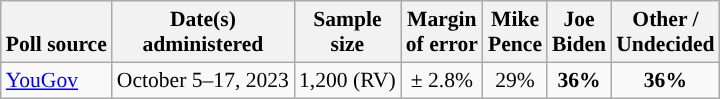<table class="wikitable sortable mw-datatable" style="font-size:90%;text-align:center;line-height:17px">
<tr style="vertical-align:bottom">
<th>Poll source</th>
<th>Date(s)<br>administered</th>
<th>Sample<br>size</th>
<th>Margin<br>of error</th>
<th class="unsortable">Mike<br>Pence<br></th>
<th class="unsortable">Joe<br>Biden<br></th>
<th class="unsortable">Other /<br>Undecided</th>
</tr>
<tr>
<td style="text-align:left;"><a href='#'>YouGov</a></td>
<td data-sort-value="2023-05-17">October 5–17, 2023</td>
<td>1,200 (RV)</td>
<td>± 2.8%</td>
<td>29%</td>
<td style="color:black;background-color:"><strong>36%</strong></td>
<td><strong>36%</strong></td>
</tr>
</table>
